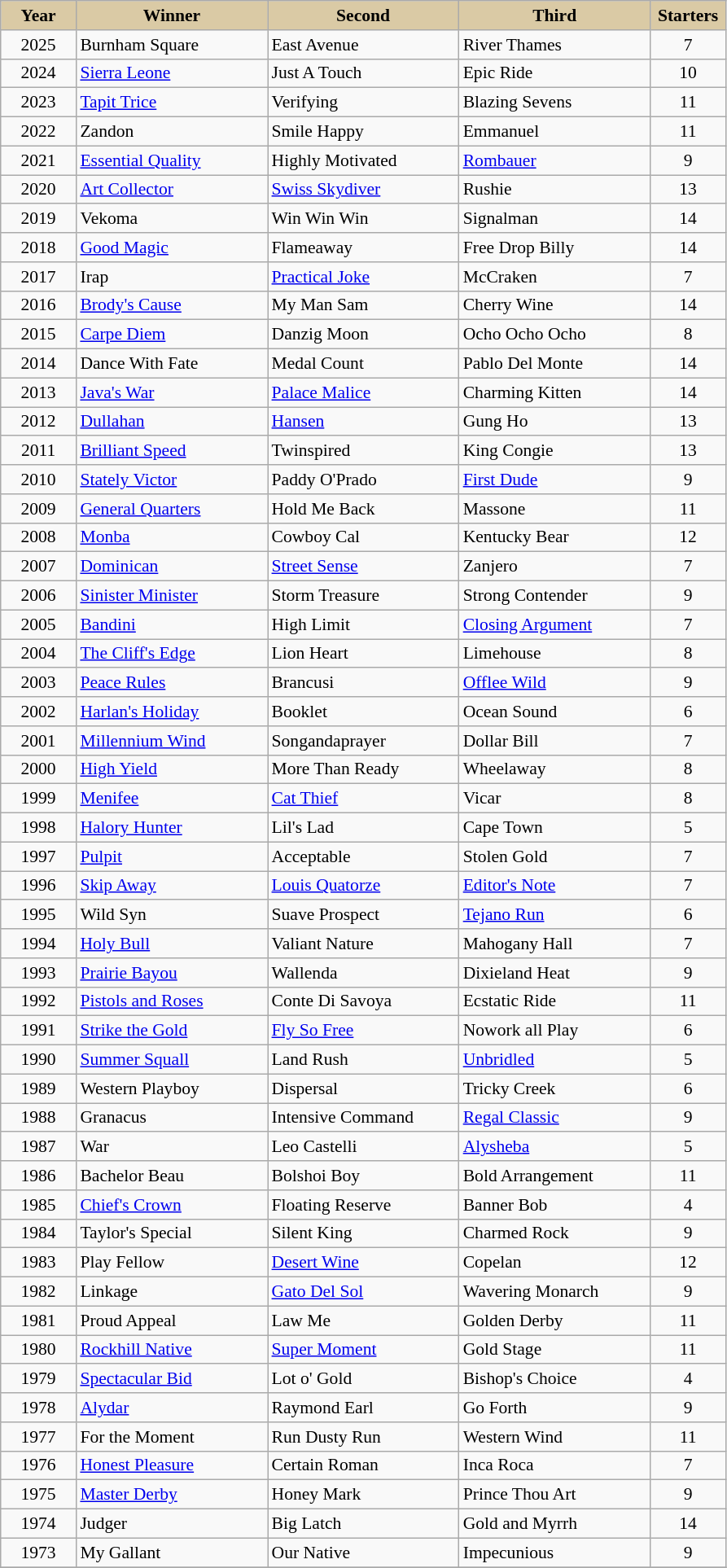<table class = "wikitable sortable" | border="1" cellpadding="0" style="border-collapse: collapse; font-size:90%">
<tr bgcolor="#DACAA5" align="center">
<td width="55px"><strong>Year</strong> <br></td>
<td width="150px"><strong>Winner</strong> <br></td>
<td width="150px"><strong>Second</strong> <br></td>
<td width="150px"><strong>Third</strong> <br></td>
<td width="55px"><strong>Starters</strong></td>
</tr>
<tr>
<td align="center">2025</td>
<td>Burnham Square</td>
<td>East Avenue</td>
<td>River Thames</td>
<td align="center">7</td>
</tr>
<tr>
<td align="center">2024</td>
<td><a href='#'>Sierra Leone</a></td>
<td>Just A Touch</td>
<td>Epic Ride</td>
<td align="center">10</td>
</tr>
<tr>
<td align="center">2023</td>
<td><a href='#'>Tapit Trice</a></td>
<td>Verifying</td>
<td>Blazing Sevens</td>
<td align="center">11</td>
</tr>
<tr>
<td align=center>2022</td>
<td>Zandon</td>
<td>Smile Happy</td>
<td>Emmanuel</td>
<td align=center>11</td>
</tr>
<tr>
<td align=center>2021</td>
<td><a href='#'>Essential Quality</a></td>
<td>Highly Motivated</td>
<td><a href='#'>Rombauer</a></td>
<td align=center>9</td>
</tr>
<tr>
<td align=center>2020</td>
<td><a href='#'>Art Collector</a></td>
<td><a href='#'>Swiss Skydiver</a></td>
<td>Rushie</td>
<td align=center>13</td>
</tr>
<tr>
<td align=center>2019</td>
<td>Vekoma</td>
<td>Win Win Win</td>
<td>Signalman</td>
<td align=center>14</td>
</tr>
<tr>
<td align=center>2018</td>
<td><a href='#'>Good Magic</a></td>
<td>Flameaway</td>
<td>Free Drop Billy</td>
<td align=center>14</td>
</tr>
<tr>
<td align=center>2017</td>
<td>Irap</td>
<td><a href='#'>Practical Joke</a></td>
<td>McCraken</td>
<td align=center>7</td>
</tr>
<tr>
<td align=center>2016</td>
<td><a href='#'>Brody's Cause</a></td>
<td>My Man Sam</td>
<td>Cherry Wine</td>
<td align=center>14</td>
</tr>
<tr>
<td align=center>2015</td>
<td><a href='#'>Carpe Diem</a></td>
<td>Danzig Moon</td>
<td>Ocho Ocho Ocho</td>
<td align=center>8</td>
</tr>
<tr>
<td align=center>2014</td>
<td>Dance With Fate</td>
<td>Medal Count</td>
<td>Pablo Del Monte</td>
<td align=center>14</td>
</tr>
<tr>
<td align=center>2013</td>
<td><a href='#'>Java's War</a></td>
<td><a href='#'>Palace Malice</a></td>
<td>Charming Kitten</td>
<td align=center>14</td>
</tr>
<tr>
<td align=center>2012</td>
<td><a href='#'>Dullahan</a></td>
<td><a href='#'>Hansen</a></td>
<td>Gung Ho</td>
<td align=center>13</td>
</tr>
<tr>
<td align=center>2011</td>
<td><a href='#'>Brilliant Speed</a></td>
<td>Twinspired</td>
<td>King Congie</td>
<td align=center>13</td>
</tr>
<tr>
<td align=center>2010</td>
<td><a href='#'>Stately Victor</a></td>
<td>Paddy O'Prado</td>
<td><a href='#'>First Dude</a></td>
<td align=center>9</td>
</tr>
<tr>
<td align=center>2009</td>
<td><a href='#'>General Quarters</a></td>
<td>Hold Me Back</td>
<td>Massone</td>
<td align=center>11</td>
</tr>
<tr>
<td align=center>2008</td>
<td><a href='#'>Monba</a></td>
<td>Cowboy Cal</td>
<td>Kentucky Bear</td>
<td align=center>12</td>
</tr>
<tr>
<td align=center>2007</td>
<td><a href='#'>Dominican</a></td>
<td><a href='#'>Street Sense</a></td>
<td>Zanjero</td>
<td align=center>7</td>
</tr>
<tr>
<td align=center>2006</td>
<td><a href='#'>Sinister Minister</a></td>
<td>Storm Treasure</td>
<td>Strong Contender</td>
<td align=center>9</td>
</tr>
<tr>
<td align=center>2005</td>
<td><a href='#'>Bandini</a></td>
<td>High Limit</td>
<td><a href='#'>Closing Argument</a></td>
<td align=center>7</td>
</tr>
<tr>
<td align=center>2004</td>
<td><a href='#'>The Cliff's Edge</a></td>
<td>Lion Heart</td>
<td>Limehouse</td>
<td align=center>8</td>
</tr>
<tr>
<td align=center>2003</td>
<td><a href='#'>Peace Rules</a></td>
<td>Brancusi</td>
<td><a href='#'>Offlee Wild</a></td>
<td align=center>9</td>
</tr>
<tr>
<td align=center>2002</td>
<td><a href='#'>Harlan's Holiday</a></td>
<td>Booklet</td>
<td>Ocean Sound</td>
<td align=center>6</td>
</tr>
<tr>
<td align=center>2001</td>
<td><a href='#'>Millennium Wind</a></td>
<td>Songandaprayer</td>
<td>Dollar Bill</td>
<td align=center>7</td>
</tr>
<tr>
<td align=center>2000</td>
<td><a href='#'>High Yield</a></td>
<td>More Than Ready</td>
<td>Wheelaway</td>
<td align=center>8</td>
</tr>
<tr>
<td align=center>1999</td>
<td><a href='#'>Menifee</a></td>
<td><a href='#'>Cat Thief</a></td>
<td>Vicar</td>
<td align=center>8</td>
</tr>
<tr>
<td align=center>1998</td>
<td><a href='#'>Halory Hunter</a></td>
<td>Lil's Lad</td>
<td>Cape Town</td>
<td align=center>5</td>
</tr>
<tr>
<td align=center>1997</td>
<td><a href='#'>Pulpit</a></td>
<td>Acceptable</td>
<td>Stolen Gold</td>
<td align=center>7</td>
</tr>
<tr>
<td align=center>1996</td>
<td><a href='#'>Skip Away</a></td>
<td><a href='#'>Louis Quatorze</a></td>
<td><a href='#'>Editor's Note</a></td>
<td align=center>7</td>
</tr>
<tr>
<td align=center>1995</td>
<td>Wild Syn</td>
<td>Suave Prospect</td>
<td><a href='#'>Tejano Run</a></td>
<td align=center>6</td>
</tr>
<tr>
<td align=center>1994</td>
<td><a href='#'>Holy Bull</a></td>
<td>Valiant Nature</td>
<td>Mahogany Hall</td>
<td align=center>7</td>
</tr>
<tr>
<td align=center>1993</td>
<td><a href='#'>Prairie Bayou</a></td>
<td>Wallenda</td>
<td>Dixieland Heat</td>
<td align=center>9</td>
</tr>
<tr>
<td align=center>1992</td>
<td><a href='#'>Pistols and Roses</a></td>
<td>Conte Di Savoya</td>
<td>Ecstatic Ride</td>
<td align=center>11</td>
</tr>
<tr>
<td align=center>1991</td>
<td><a href='#'>Strike the Gold</a></td>
<td><a href='#'>Fly So Free</a></td>
<td>Nowork all Play</td>
<td align=center>6</td>
</tr>
<tr>
<td align=center>1990</td>
<td><a href='#'>Summer Squall</a></td>
<td>Land Rush</td>
<td><a href='#'>Unbridled</a></td>
<td align=center>5</td>
</tr>
<tr>
<td align=center>1989</td>
<td>Western Playboy</td>
<td>Dispersal</td>
<td>Tricky Creek</td>
<td align=center>6</td>
</tr>
<tr>
<td align=center>1988</td>
<td>Granacus</td>
<td>Intensive Command</td>
<td><a href='#'>Regal Classic</a></td>
<td align=center>9</td>
</tr>
<tr>
<td align=center>1987</td>
<td>War</td>
<td>Leo Castelli</td>
<td><a href='#'>Alysheba</a></td>
<td align=center>5</td>
</tr>
<tr>
<td align=center>1986</td>
<td>Bachelor Beau</td>
<td>Bolshoi Boy</td>
<td>Bold Arrangement</td>
<td align=center>11</td>
</tr>
<tr>
<td align=center>1985</td>
<td><a href='#'>Chief's Crown</a></td>
<td>Floating Reserve</td>
<td>Banner Bob</td>
<td align=center>4</td>
</tr>
<tr>
<td align=center>1984</td>
<td>Taylor's Special</td>
<td>Silent King</td>
<td>Charmed Rock</td>
<td align=center>9</td>
</tr>
<tr>
<td align=center>1983</td>
<td>Play Fellow</td>
<td><a href='#'>Desert Wine</a></td>
<td>Copelan</td>
<td align=center>12</td>
</tr>
<tr>
<td align=center>1982</td>
<td>Linkage</td>
<td><a href='#'>Gato Del Sol</a></td>
<td>Wavering Monarch</td>
<td align=center>9</td>
</tr>
<tr>
<td align=center>1981</td>
<td>Proud Appeal</td>
<td>Law Me</td>
<td>Golden Derby</td>
<td align=center>11</td>
</tr>
<tr>
<td align=center>1980</td>
<td><a href='#'>Rockhill Native</a></td>
<td><a href='#'>Super Moment</a></td>
<td>Gold Stage</td>
<td align=center>11</td>
</tr>
<tr>
<td align=center>1979</td>
<td><a href='#'>Spectacular Bid</a></td>
<td>Lot o' Gold</td>
<td>Bishop's Choice</td>
<td align=center>4</td>
</tr>
<tr>
<td align=center>1978</td>
<td><a href='#'>Alydar</a></td>
<td>Raymond Earl</td>
<td>Go Forth</td>
<td align=center>9</td>
</tr>
<tr>
<td align=center>1977</td>
<td>For the Moment</td>
<td>Run Dusty Run</td>
<td>Western Wind</td>
<td align=center>11</td>
</tr>
<tr>
<td align=center>1976</td>
<td><a href='#'>Honest Pleasure</a></td>
<td>Certain Roman</td>
<td>Inca Roca</td>
<td align=center>7</td>
</tr>
<tr>
<td align=center>1975</td>
<td><a href='#'>Master Derby</a></td>
<td>Honey Mark</td>
<td>Prince Thou Art</td>
<td align=center>9</td>
</tr>
<tr>
<td align=center>1974</td>
<td>Judger</td>
<td>Big Latch</td>
<td>Gold and Myrrh</td>
<td align=center>14</td>
</tr>
<tr>
<td align=center>1973</td>
<td>My Gallant</td>
<td>Our Native</td>
<td>Impecunious</td>
<td align=center>9</td>
</tr>
<tr>
</tr>
</table>
